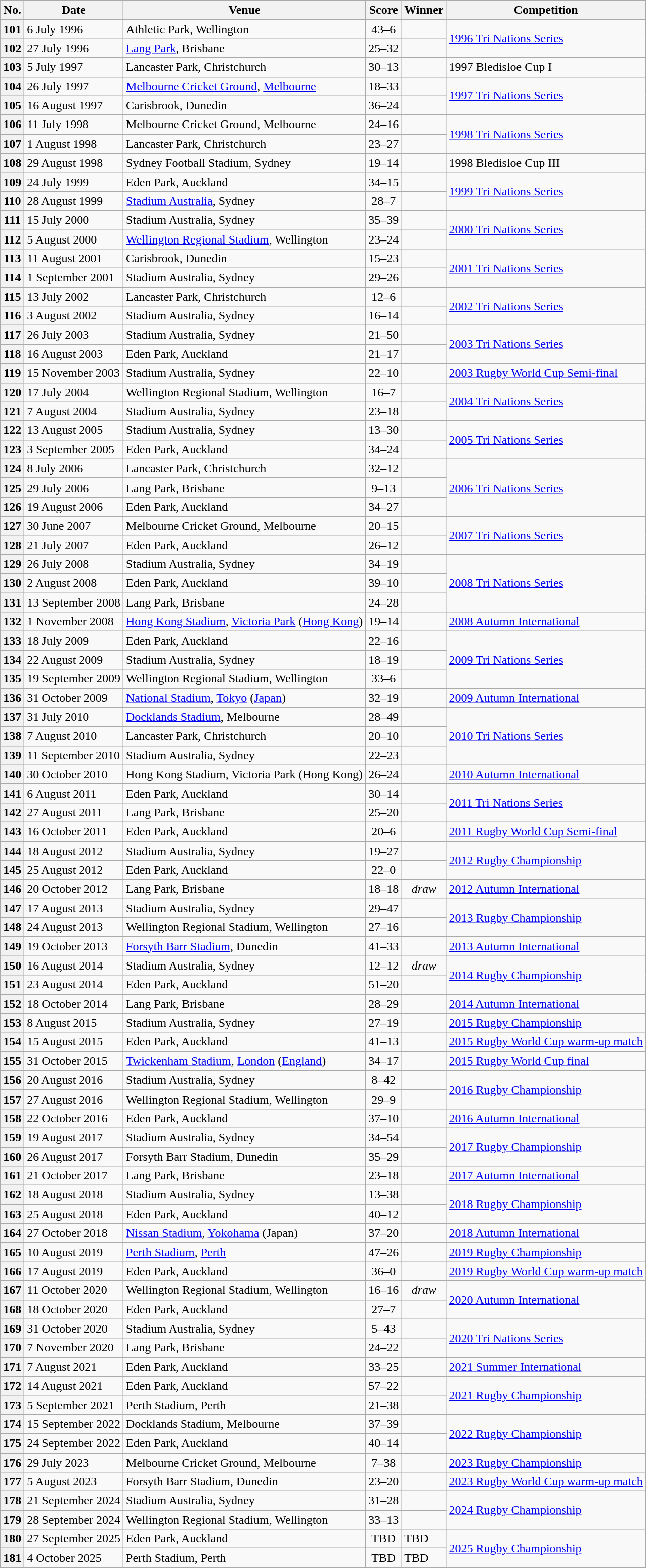<table class="wikitable">
<tr>
<th>No.</th>
<th>Date</th>
<th>Venue</th>
<th>Score</th>
<th>Winner</th>
<th>Competition</th>
</tr>
<tr>
<th>101</th>
<td>6 July 1996</td>
<td>Athletic Park, Wellington</td>
<td align="center">43–6</td>
<td></td>
<td rowspan="2"><a href='#'>1996 Tri Nations Series</a></td>
</tr>
<tr>
<th>102</th>
<td>27 July 1996</td>
<td><a href='#'>Lang Park</a>, Brisbane</td>
<td align="center">25–32</td>
<td></td>
</tr>
<tr>
<th>103</th>
<td>5 July 1997</td>
<td>Lancaster Park, Christchurch</td>
<td align="center">30–13</td>
<td></td>
<td>1997 Bledisloe Cup I</td>
</tr>
<tr>
<th>104</th>
<td>26 July 1997</td>
<td><a href='#'>Melbourne Cricket Ground</a>, <a href='#'>Melbourne</a></td>
<td align="center">18–33</td>
<td></td>
<td rowspan="2"><a href='#'>1997 Tri Nations Series</a></td>
</tr>
<tr>
<th>105</th>
<td>16 August 1997</td>
<td>Carisbrook, Dunedin</td>
<td align="center">36–24</td>
<td></td>
</tr>
<tr>
<th>106</th>
<td>11 July 1998</td>
<td>Melbourne Cricket Ground, Melbourne</td>
<td align="center">24–16</td>
<td></td>
<td rowspan="2"><a href='#'>1998 Tri Nations Series</a></td>
</tr>
<tr>
<th>107</th>
<td>1 August 1998</td>
<td>Lancaster Park, Christchurch</td>
<td align="center">23–27</td>
<td></td>
</tr>
<tr>
<th>108</th>
<td>29 August 1998</td>
<td>Sydney Football Stadium, Sydney</td>
<td align="center">19–14</td>
<td></td>
<td>1998 Bledisloe Cup III</td>
</tr>
<tr>
<th>109</th>
<td>24 July 1999</td>
<td>Eden Park, Auckland</td>
<td align="center">34–15</td>
<td></td>
<td rowspan="2"><a href='#'>1999 Tri Nations Series</a></td>
</tr>
<tr>
<th>110</th>
<td>28 August 1999</td>
<td><a href='#'>Stadium Australia</a>, Sydney</td>
<td align="center">28–7</td>
<td></td>
</tr>
<tr>
<th>111</th>
<td>15 July 2000</td>
<td>Stadium Australia, Sydney</td>
<td align="center">35–39</td>
<td></td>
<td rowspan="2"><a href='#'>2000 Tri Nations Series</a></td>
</tr>
<tr>
<th>112</th>
<td>5 August 2000</td>
<td><a href='#'>Wellington Regional Stadium</a>, Wellington</td>
<td align="center">23–24</td>
<td></td>
</tr>
<tr>
<th>113</th>
<td>11 August 2001</td>
<td>Carisbrook, Dunedin</td>
<td align="center">15–23</td>
<td></td>
<td rowspan="2"><a href='#'>2001 Tri Nations Series</a></td>
</tr>
<tr>
<th>114</th>
<td>1 September 2001</td>
<td>Stadium Australia, Sydney</td>
<td align="center">29–26</td>
<td></td>
</tr>
<tr>
<th>115</th>
<td>13 July 2002</td>
<td>Lancaster Park, Christchurch</td>
<td align="center">12–6</td>
<td></td>
<td rowspan="2"><a href='#'>2002 Tri Nations Series</a></td>
</tr>
<tr>
<th>116</th>
<td>3 August 2002</td>
<td>Stadium Australia, Sydney</td>
<td align="center">16–14</td>
<td></td>
</tr>
<tr>
<th>117</th>
<td>26 July 2003</td>
<td>Stadium Australia, Sydney</td>
<td align="center">21–50</td>
<td></td>
<td rowspan="2"><a href='#'>2003 Tri Nations Series</a></td>
</tr>
<tr>
<th>118</th>
<td>16 August 2003</td>
<td>Eden Park, Auckland</td>
<td align="center">21–17</td>
<td></td>
</tr>
<tr>
<th>119</th>
<td>15 November 2003</td>
<td>Stadium Australia, Sydney</td>
<td align="center">22–10</td>
<td></td>
<td><a href='#'>2003 Rugby World Cup Semi-final</a></td>
</tr>
<tr>
<th>120</th>
<td>17 July 2004</td>
<td>Wellington Regional Stadium, Wellington</td>
<td align="center">16–7</td>
<td></td>
<td rowspan="2"><a href='#'>2004 Tri Nations Series</a></td>
</tr>
<tr>
<th>121</th>
<td>7 August 2004</td>
<td>Stadium Australia, Sydney</td>
<td align="center">23–18</td>
<td></td>
</tr>
<tr>
<th>122</th>
<td>13 August 2005</td>
<td>Stadium Australia, Sydney</td>
<td align="center">13–30</td>
<td></td>
<td rowspan="2"><a href='#'>2005 Tri Nations Series</a></td>
</tr>
<tr>
<th>123</th>
<td>3 September 2005</td>
<td>Eden Park, Auckland</td>
<td align="center">34–24</td>
<td></td>
</tr>
<tr>
<th>124</th>
<td>8 July 2006</td>
<td>Lancaster Park, Christchurch</td>
<td align="center">32–12</td>
<td></td>
<td rowspan="3"><a href='#'>2006 Tri Nations Series</a></td>
</tr>
<tr>
<th>125</th>
<td>29 July 2006</td>
<td>Lang Park, Brisbane</td>
<td align="center">9–13</td>
<td></td>
</tr>
<tr>
<th>126</th>
<td>19 August 2006</td>
<td>Eden Park, Auckland</td>
<td align="center">34–27</td>
<td></td>
</tr>
<tr>
<th>127</th>
<td>30 June 2007</td>
<td>Melbourne Cricket Ground, Melbourne</td>
<td align="center">20–15</td>
<td></td>
<td rowspan="2"><a href='#'>2007 Tri Nations Series</a></td>
</tr>
<tr>
<th>128</th>
<td>21 July 2007</td>
<td>Eden Park, Auckland</td>
<td align="center">26–12</td>
<td></td>
</tr>
<tr>
<th>129</th>
<td>26 July 2008</td>
<td>Stadium Australia, Sydney</td>
<td align="center">34–19</td>
<td></td>
<td rowspan="3"><a href='#'>2008 Tri Nations Series</a></td>
</tr>
<tr>
<th>130</th>
<td>2 August 2008</td>
<td>Eden Park, Auckland</td>
<td align="center">39–10</td>
<td></td>
</tr>
<tr>
<th>131</th>
<td>13 September 2008</td>
<td>Lang Park, Brisbane</td>
<td align="center">24–28</td>
<td></td>
</tr>
<tr>
<th>132</th>
<td>1 November 2008</td>
<td><a href='#'>Hong Kong Stadium</a>, <a href='#'>Victoria Park</a> (<a href='#'>Hong Kong</a>)</td>
<td align="center">19–14</td>
<td></td>
<td><a href='#'>2008 Autumn International</a></td>
</tr>
<tr>
<th>133</th>
<td>18 July 2009</td>
<td>Eden Park, Auckland</td>
<td align="center">22–16</td>
<td></td>
<td rowspan="3"><a href='#'>2009 Tri Nations Series</a></td>
</tr>
<tr>
<th>134</th>
<td>22 August 2009</td>
<td>Stadium Australia, Sydney</td>
<td align="center">18–19</td>
<td></td>
</tr>
<tr>
<th>135</th>
<td>19 September 2009</td>
<td>Wellington Regional Stadium, Wellington</td>
<td align="center">33–6</td>
<td></td>
</tr>
<tr>
<th>136</th>
<td>31 October 2009</td>
<td><a href='#'>National Stadium</a>, <a href='#'>Tokyo</a> (<a href='#'>Japan</a>)</td>
<td align="center">32–19</td>
<td></td>
<td><a href='#'>2009 Autumn International</a></td>
</tr>
<tr>
<th>137</th>
<td>31 July 2010</td>
<td><a href='#'>Docklands Stadium</a>, Melbourne</td>
<td align="center">28–49</td>
<td></td>
<td rowspan="3"><a href='#'>2010 Tri Nations Series</a></td>
</tr>
<tr>
<th>138</th>
<td>7 August 2010</td>
<td>Lancaster Park, Christchurch</td>
<td align="center">20–10</td>
<td></td>
</tr>
<tr>
<th>139</th>
<td>11 September 2010</td>
<td>Stadium Australia, Sydney</td>
<td align="center">22–23</td>
<td></td>
</tr>
<tr>
<th>140</th>
<td>30 October 2010</td>
<td>Hong Kong Stadium, Victoria Park (Hong Kong)</td>
<td align="center">26–24</td>
<td></td>
<td><a href='#'>2010 Autumn International</a></td>
</tr>
<tr>
<th>141</th>
<td>6 August 2011</td>
<td>Eden Park, Auckland</td>
<td align="center">30–14</td>
<td></td>
<td rowspan="2"><a href='#'>2011 Tri Nations Series</a></td>
</tr>
<tr>
<th>142</th>
<td>27 August 2011</td>
<td>Lang Park, Brisbane</td>
<td align="center">25–20</td>
<td></td>
</tr>
<tr>
<th>143</th>
<td>16 October 2011</td>
<td>Eden Park, Auckland</td>
<td align="center">20–6</td>
<td></td>
<td><a href='#'>2011 Rugby World Cup Semi-final</a></td>
</tr>
<tr>
<th>144</th>
<td>18 August 2012</td>
<td>Stadium Australia, Sydney</td>
<td align="center">19–27</td>
<td></td>
<td rowspan="2"><a href='#'>2012 Rugby Championship</a></td>
</tr>
<tr>
<th>145</th>
<td>25 August 2012</td>
<td>Eden Park, Auckland</td>
<td align="center">22–0</td>
<td></td>
</tr>
<tr>
<th>146</th>
<td>20 October 2012</td>
<td>Lang Park, Brisbane</td>
<td align="center">18–18</td>
<td align="center"><em>draw</em></td>
<td><a href='#'>2012 Autumn International</a></td>
</tr>
<tr>
<th>147</th>
<td>17 August 2013</td>
<td>Stadium Australia, Sydney</td>
<td align="center">29–47</td>
<td></td>
<td rowspan="2"><a href='#'>2013 Rugby Championship</a></td>
</tr>
<tr>
<th>148</th>
<td>24 August 2013</td>
<td>Wellington Regional Stadium, Wellington</td>
<td align="center">27–16</td>
<td></td>
</tr>
<tr>
<th>149</th>
<td>19 October 2013</td>
<td><a href='#'>Forsyth Barr Stadium</a>, Dunedin</td>
<td align="center">41–33</td>
<td></td>
<td><a href='#'>2013 Autumn International</a></td>
</tr>
<tr>
<th>150</th>
<td>16 August 2014</td>
<td>Stadium Australia, Sydney</td>
<td align="center">12–12</td>
<td align="center"><em>draw</em></td>
<td rowspan="2"><a href='#'>2014 Rugby Championship</a></td>
</tr>
<tr>
<th>151</th>
<td>23 August 2014</td>
<td>Eden Park, Auckland</td>
<td align="center">51–20</td>
<td></td>
</tr>
<tr>
<th>152</th>
<td>18 October 2014</td>
<td>Lang Park, Brisbane</td>
<td align="center">28–29</td>
<td></td>
<td><a href='#'>2014 Autumn International</a></td>
</tr>
<tr>
<th>153</th>
<td>8 August 2015</td>
<td>Stadium Australia, Sydney</td>
<td align="center">27–19</td>
<td></td>
<td><a href='#'>2015 Rugby Championship</a></td>
</tr>
<tr>
<th>154</th>
<td>15 August 2015</td>
<td>Eden Park, Auckland</td>
<td align="center">41–13</td>
<td></td>
<td><a href='#'>2015 Rugby World Cup warm-up match</a></td>
</tr>
<tr>
<th>155</th>
<td>31 October 2015</td>
<td><a href='#'>Twickenham Stadium</a>, <a href='#'>London</a> (<a href='#'>England</a>)</td>
<td align="center">34–17</td>
<td></td>
<td><a href='#'>2015 Rugby World Cup final</a></td>
</tr>
<tr>
<th>156</th>
<td>20 August 2016</td>
<td>Stadium Australia, Sydney</td>
<td align="center">8–42</td>
<td></td>
<td rowspan="2"><a href='#'>2016 Rugby Championship</a></td>
</tr>
<tr>
<th>157</th>
<td>27 August 2016</td>
<td>Wellington Regional Stadium, Wellington</td>
<td align="center">29–9</td>
<td></td>
</tr>
<tr>
<th>158</th>
<td>22 October 2016</td>
<td>Eden Park, Auckland</td>
<td align="center">37–10</td>
<td></td>
<td><a href='#'>2016 Autumn International</a></td>
</tr>
<tr>
<th>159</th>
<td>19 August 2017</td>
<td>Stadium Australia, Sydney</td>
<td align="center">34–54</td>
<td></td>
<td rowspan=2><a href='#'>2017 Rugby Championship</a></td>
</tr>
<tr>
<th>160</th>
<td>26 August 2017</td>
<td>Forsyth Barr Stadium, Dunedin</td>
<td align="center">35–29</td>
<td></td>
</tr>
<tr>
<th>161</th>
<td>21 October 2017</td>
<td>Lang Park, Brisbane</td>
<td align="center">23–18</td>
<td></td>
<td><a href='#'>2017 Autumn International</a></td>
</tr>
<tr>
<th>162</th>
<td>18 August 2018</td>
<td>Stadium Australia, Sydney</td>
<td align="center">13–38</td>
<td></td>
<td rowspan=2><a href='#'>2018 Rugby Championship</a></td>
</tr>
<tr>
<th>163</th>
<td>25 August 2018</td>
<td>Eden Park, Auckland</td>
<td align="center">40–12</td>
<td></td>
</tr>
<tr>
<th>164</th>
<td>27 October 2018</td>
<td><a href='#'>Nissan Stadium</a>, <a href='#'>Yokohama</a> (Japan)</td>
<td align="center">37–20</td>
<td></td>
<td><a href='#'>2018 Autumn International</a></td>
</tr>
<tr>
<th>165</th>
<td>10 August 2019</td>
<td><a href='#'>Perth Stadium</a>, <a href='#'>Perth</a></td>
<td align="center">47–26</td>
<td></td>
<td><a href='#'>2019 Rugby Championship</a></td>
</tr>
<tr>
<th>166</th>
<td>17 August 2019</td>
<td>Eden Park, Auckland</td>
<td align="center">36–0</td>
<td></td>
<td><a href='#'>2019 Rugby World Cup warm-up match</a></td>
</tr>
<tr>
<th>167</th>
<td>11 October 2020</td>
<td>Wellington Regional Stadium, Wellington</td>
<td align="center">16–16</td>
<td align="center"><em>draw</em></td>
<td rowspan=2><a href='#'>2020 Autumn International</a></td>
</tr>
<tr>
<th>168</th>
<td>18 October 2020</td>
<td>Eden Park, Auckland</td>
<td align="center">27–7</td>
<td></td>
</tr>
<tr>
<th>169</th>
<td>31 October 2020</td>
<td>Stadium Australia, Sydney</td>
<td align="center">5–43</td>
<td></td>
<td rowspan=2><a href='#'>2020 Tri Nations Series</a></td>
</tr>
<tr>
<th>170</th>
<td>7 November 2020</td>
<td>Lang Park, Brisbane</td>
<td align="center">24–22</td>
<td></td>
</tr>
<tr>
<th>171</th>
<td>7 August 2021</td>
<td>Eden Park, Auckland</td>
<td align="center">33–25</td>
<td></td>
<td><a href='#'>2021 Summer International</a></td>
</tr>
<tr>
<th>172</th>
<td>14 August 2021</td>
<td>Eden Park, Auckland</td>
<td align="center">57–22</td>
<td></td>
<td rowspan=2><a href='#'>2021 Rugby Championship</a></td>
</tr>
<tr>
<th>173</th>
<td>5 September 2021</td>
<td>Perth Stadium, Perth</td>
<td align="center">21–38</td>
<td></td>
</tr>
<tr>
<th>174</th>
<td>15 September 2022</td>
<td>Docklands Stadium, Melbourne</td>
<td align="center">37–39</td>
<td></td>
<td rowspan=2><a href='#'>2022 Rugby Championship</a></td>
</tr>
<tr>
<th>175</th>
<td>24 September 2022</td>
<td>Eden Park, Auckland</td>
<td align="center">40–14</td>
<td></td>
</tr>
<tr>
<th>176</th>
<td>29 July 2023</td>
<td>Melbourne Cricket Ground, Melbourne</td>
<td align="center">7–38</td>
<td></td>
<td><a href='#'>2023 Rugby Championship</a></td>
</tr>
<tr>
<th>177</th>
<td>5 August 2023</td>
<td>Forsyth Barr Stadium, Dunedin</td>
<td align="center">23–20</td>
<td></td>
<td><a href='#'>2023 Rugby World Cup warm-up match</a></td>
</tr>
<tr>
<th>178</th>
<td>21 September 2024</td>
<td>Stadium Australia, Sydney</td>
<td align="center">31–28</td>
<td></td>
<td rowspan=2><a href='#'>2024 Rugby Championship</a></td>
</tr>
<tr>
<th>179</th>
<td>28 September 2024</td>
<td>Wellington Regional Stadium, Wellington</td>
<td align="center">33–13</td>
<td></td>
</tr>
<tr>
<th>180</th>
<td>27 September 2025</td>
<td>Eden Park, Auckland</td>
<td align="center">TBD</td>
<td>TBD</td>
<td rowspan=2><a href='#'>2025 Rugby Championship</a></td>
</tr>
<tr>
<th>181</th>
<td>4 October 2025</td>
<td>Perth Stadium, Perth</td>
<td align="center">TBD</td>
<td>TBD</td>
</tr>
</table>
